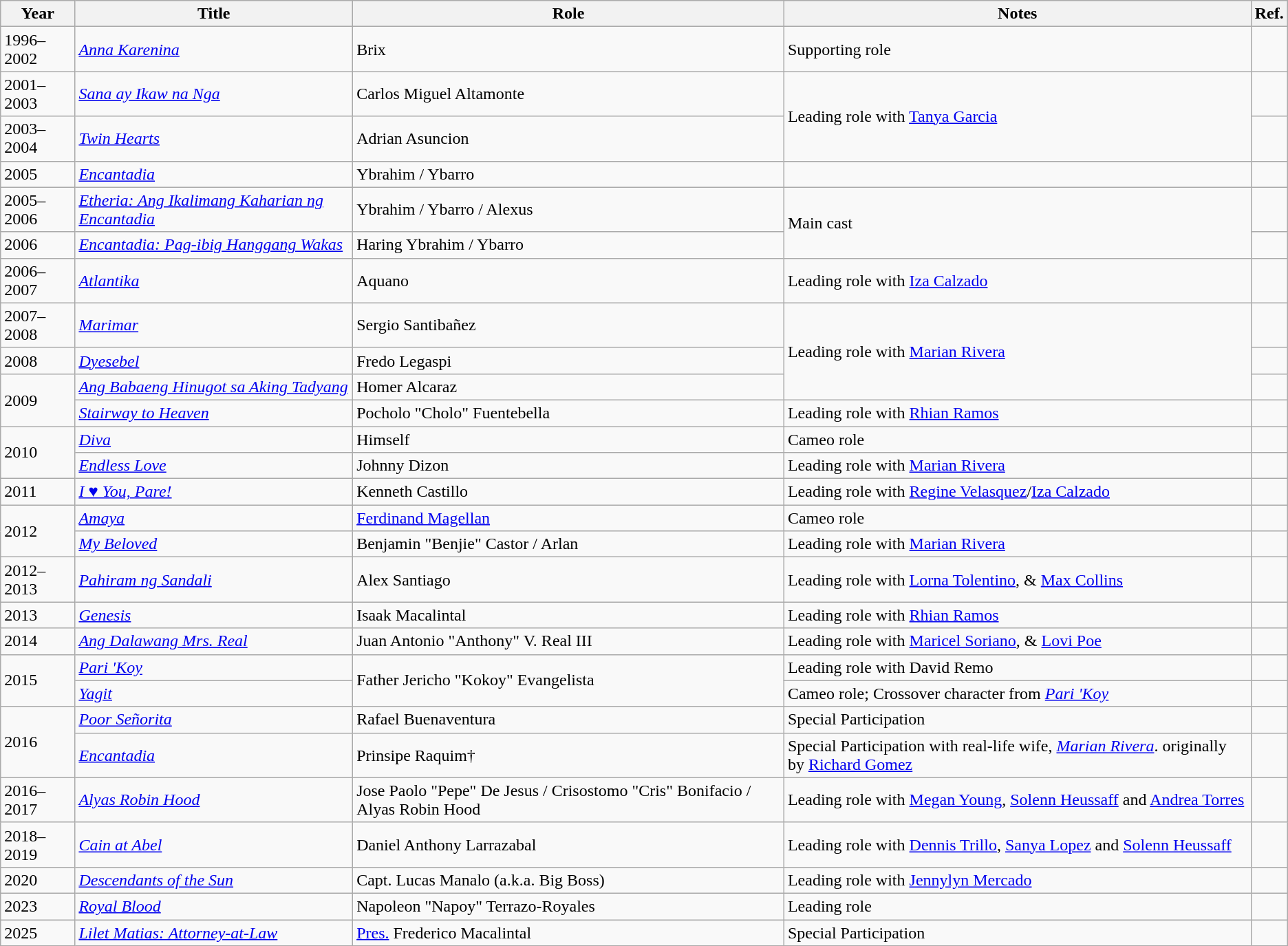<table class="wikitable">
<tr>
<th>Year</th>
<th>Title</th>
<th>Role</th>
<th>Notes</th>
<th>Ref.</th>
</tr>
<tr>
<td>1996–2002</td>
<td><em><a href='#'>Anna Karenina</a></em></td>
<td>Brix</td>
<td>Supporting role</td>
<td></td>
</tr>
<tr>
<td>2001–2003</td>
<td><em><a href='#'>Sana ay Ikaw na Nga</a></em></td>
<td>Carlos Miguel Altamonte</td>
<td rowspan="2">Leading role with <a href='#'>Tanya Garcia</a></td>
<td></td>
</tr>
<tr>
<td>2003–2004</td>
<td><em><a href='#'>Twin Hearts</a></em></td>
<td>Adrian Asuncion</td>
<td></td>
</tr>
<tr>
<td>2005</td>
<td><em><a href='#'>Encantadia</a></em></td>
<td>Ybrahim / Ybarro</td>
<td></td>
<td></td>
</tr>
<tr>
<td>2005–2006</td>
<td><em><a href='#'>Etheria: Ang Ikalimang Kaharian ng Encantadia</a></em></td>
<td>Ybrahim / Ybarro / Alexus</td>
<td rowspan="2">Main cast</td>
<td></td>
</tr>
<tr>
<td>2006</td>
<td><em><a href='#'>Encantadia: Pag-ibig Hanggang Wakas</a></em></td>
<td>Haring Ybrahim / Ybarro</td>
<td></td>
</tr>
<tr>
<td>2006–2007</td>
<td><em><a href='#'>Atlantika</a></em></td>
<td>Aquano</td>
<td>Leading role with <a href='#'>Iza Calzado</a></td>
<td></td>
</tr>
<tr>
<td>2007–2008</td>
<td><em><a href='#'>Marimar</a></em></td>
<td>Sergio Santibañez</td>
<td rowspan="3">Leading role with <a href='#'>Marian Rivera</a></td>
<td></td>
</tr>
<tr>
<td>2008</td>
<td><em><a href='#'>Dyesebel</a></em></td>
<td>Fredo Legaspi</td>
<td></td>
</tr>
<tr>
<td rowspan="2">2009</td>
<td><em><a href='#'>Ang Babaeng Hinugot sa Aking Tadyang</a></em></td>
<td>Homer Alcaraz</td>
<td></td>
</tr>
<tr>
<td><em><a href='#'>Stairway to Heaven</a></em></td>
<td>Pocholo "Cholo" Fuentebella</td>
<td>Leading role with <a href='#'>Rhian Ramos</a></td>
<td></td>
</tr>
<tr>
<td rowspan="2">2010</td>
<td><em><a href='#'>Diva</a></em></td>
<td>Himself</td>
<td>Cameo role</td>
<td></td>
</tr>
<tr>
<td><em><a href='#'>Endless Love</a></em></td>
<td>Johnny Dizon</td>
<td>Leading role with <a href='#'>Marian Rivera</a></td>
<td></td>
</tr>
<tr>
<td>2011</td>
<td><em><a href='#'>I ♥ You, Pare!</a></em></td>
<td>Kenneth Castillo</td>
<td>Leading role with <a href='#'>Regine Velasquez</a>/<a href='#'>Iza Calzado</a></td>
<td></td>
</tr>
<tr>
<td rowspan="2">2012</td>
<td><em><a href='#'>Amaya</a></em></td>
<td><a href='#'>Ferdinand Magellan</a></td>
<td>Cameo role</td>
<td></td>
</tr>
<tr>
<td><em><a href='#'>My Beloved</a></em></td>
<td>Benjamin "Benjie" Castor / Arlan</td>
<td>Leading role with <a href='#'>Marian Rivera</a></td>
<td></td>
</tr>
<tr>
<td>2012–2013</td>
<td><em><a href='#'>Pahiram ng Sandali</a></em></td>
<td>Alex Santiago</td>
<td>Leading role with <a href='#'>Lorna Tolentino</a>, & <a href='#'>Max Collins</a></td>
<td></td>
</tr>
<tr>
<td>2013</td>
<td><em><a href='#'>Genesis</a></em></td>
<td>Isaak Macalintal</td>
<td>Leading role with <a href='#'>Rhian Ramos</a></td>
<td></td>
</tr>
<tr>
<td>2014</td>
<td><em><a href='#'>Ang Dalawang Mrs. Real</a></em></td>
<td>Juan Antonio "Anthony" V. Real III</td>
<td>Leading role with <a href='#'>Maricel Soriano</a>, & <a href='#'>Lovi Poe</a></td>
<td></td>
</tr>
<tr>
<td rowspan="2">2015</td>
<td><em><a href='#'>Pari 'Koy</a></em></td>
<td rowspan="2">Father Jericho "Kokoy" Evangelista</td>
<td>Leading role with David Remo</td>
<td></td>
</tr>
<tr>
<td><em><a href='#'>Yagit</a></em></td>
<td>Cameo role; Crossover character from <em><a href='#'>Pari 'Koy</a></em></td>
<td></td>
</tr>
<tr>
<td rowspan="2">2016</td>
<td><em><a href='#'>Poor Señorita</a></em></td>
<td>Rafael Buenaventura</td>
<td>Special Participation</td>
<td></td>
</tr>
<tr>
<td><em><a href='#'>Encantadia</a></em></td>
<td>Prinsipe Raquim†</td>
<td>Special Participation with real-life wife, <em><a href='#'>Marian Rivera</a></em>. originally by <a href='#'>Richard Gomez</a></td>
<td></td>
</tr>
<tr>
<td>2016–2017</td>
<td><em><a href='#'>Alyas Robin Hood</a></em></td>
<td>Jose Paolo "Pepe" De Jesus / Crisostomo "Cris" Bonifacio / Alyas Robin Hood</td>
<td>Leading role with <a href='#'>Megan Young</a>, <a href='#'>Solenn Heussaff</a> and <a href='#'>Andrea Torres</a></td>
<td></td>
</tr>
<tr>
<td>2018–2019</td>
<td><em><a href='#'>Cain at Abel</a></em></td>
<td>Daniel Anthony Larrazabal</td>
<td>Leading role with <a href='#'>Dennis Trillo</a>, <a href='#'>Sanya Lopez</a> and <a href='#'>Solenn Heussaff</a></td>
<td></td>
</tr>
<tr>
<td>2020</td>
<td><em><a href='#'>Descendants of the Sun</a></em></td>
<td>Capt. Lucas Manalo (a.k.a. Big Boss)</td>
<td>Leading role with <a href='#'>Jennylyn Mercado</a></td>
<td></td>
</tr>
<tr>
<td>2023</td>
<td><em><a href='#'>Royal Blood</a></em></td>
<td>Napoleon "Napoy" Terrazo-Royales</td>
<td>Leading role</td>
<td></td>
</tr>
<tr>
<td>2025</td>
<td><em><a href='#'>Lilet Matias: Attorney-at-Law</a></em></td>
<td><a href='#'>Pres.</a> Frederico Macalintal</td>
<td>Special Participation</td>
<td></td>
</tr>
</table>
